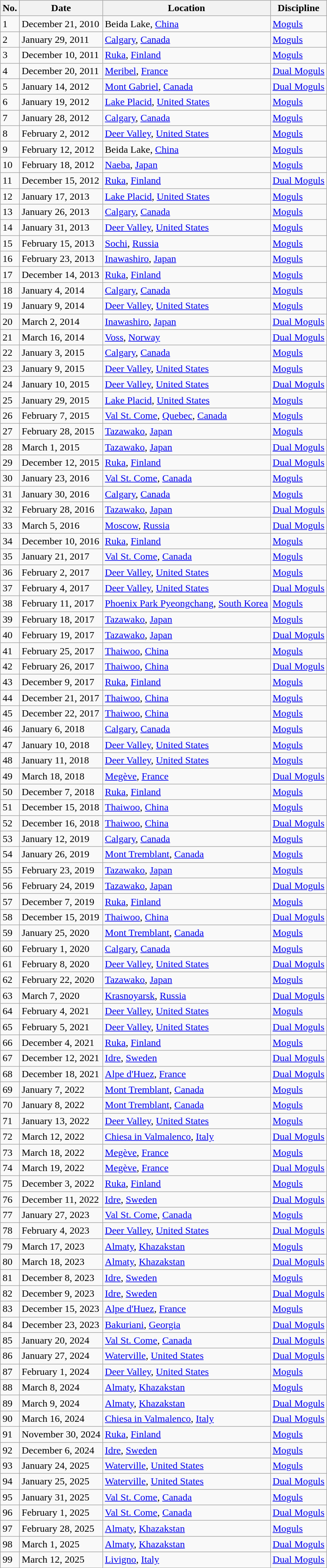<table class="wikitable sortable">
<tr>
<th>No.</th>
<th>Date</th>
<th>Location</th>
<th>Discipline</th>
</tr>
<tr>
<td>1</td>
<td>December 21, 2010</td>
<td>Beida Lake, <a href='#'>China</a></td>
<td><a href='#'>Moguls</a></td>
</tr>
<tr>
<td>2</td>
<td>January 29, 2011</td>
<td><a href='#'>Calgary</a>, <a href='#'>Canada</a></td>
<td><a href='#'>Moguls</a></td>
</tr>
<tr>
<td>3</td>
<td>December 10, 2011</td>
<td><a href='#'>Ruka</a>, <a href='#'>Finland</a></td>
<td><a href='#'>Moguls</a></td>
</tr>
<tr>
<td>4</td>
<td>December 20, 2011</td>
<td><a href='#'>Meribel</a>, <a href='#'>France</a></td>
<td><a href='#'>Dual Moguls</a></td>
</tr>
<tr>
<td>5</td>
<td>January 14, 2012</td>
<td><a href='#'>Mont Gabriel</a>, <a href='#'>Canada</a></td>
<td><a href='#'>Dual Moguls</a></td>
</tr>
<tr>
<td>6</td>
<td>January 19, 2012</td>
<td><a href='#'>Lake Placid</a>, <a href='#'>United States</a></td>
<td><a href='#'>Moguls</a></td>
</tr>
<tr>
<td>7</td>
<td>January 28, 2012</td>
<td><a href='#'>Calgary</a>, <a href='#'>Canada</a></td>
<td><a href='#'>Moguls</a></td>
</tr>
<tr>
<td>8</td>
<td>February 2, 2012</td>
<td><a href='#'>Deer Valley</a>, <a href='#'>United States</a></td>
<td><a href='#'>Moguls</a></td>
</tr>
<tr>
<td>9</td>
<td>February 12, 2012</td>
<td>Beida Lake, <a href='#'>China</a></td>
<td><a href='#'>Moguls</a></td>
</tr>
<tr>
<td>10</td>
<td>February 18, 2012</td>
<td><a href='#'>Naeba</a>, <a href='#'>Japan</a></td>
<td><a href='#'>Moguls</a></td>
</tr>
<tr>
<td>11</td>
<td>December 15, 2012</td>
<td><a href='#'>Ruka</a>, <a href='#'>Finland</a></td>
<td><a href='#'>Dual Moguls</a></td>
</tr>
<tr>
<td>12</td>
<td>January 17, 2013</td>
<td><a href='#'>Lake Placid</a>, <a href='#'>United States</a></td>
<td><a href='#'>Moguls</a></td>
</tr>
<tr>
<td>13</td>
<td>January 26, 2013</td>
<td><a href='#'>Calgary</a>, <a href='#'>Canada</a></td>
<td><a href='#'>Moguls</a></td>
</tr>
<tr>
<td>14</td>
<td>January 31, 2013</td>
<td><a href='#'>Deer Valley</a>, <a href='#'>United States</a></td>
<td><a href='#'>Moguls</a></td>
</tr>
<tr>
<td>15</td>
<td>February 15, 2013</td>
<td><a href='#'>Sochi</a>, <a href='#'>Russia</a></td>
<td><a href='#'>Moguls</a></td>
</tr>
<tr>
<td>16</td>
<td>February 23, 2013</td>
<td><a href='#'>Inawashiro</a>, <a href='#'>Japan</a></td>
<td><a href='#'>Moguls</a></td>
</tr>
<tr>
<td>17</td>
<td>December 14, 2013</td>
<td><a href='#'>Ruka</a>, <a href='#'>Finland</a></td>
<td><a href='#'>Moguls</a></td>
</tr>
<tr>
<td>18</td>
<td>January 4, 2014</td>
<td><a href='#'>Calgary</a>, <a href='#'>Canada</a></td>
<td><a href='#'>Moguls</a></td>
</tr>
<tr>
<td>19</td>
<td>January 9, 2014</td>
<td><a href='#'>Deer Valley</a>, <a href='#'>United States</a></td>
<td><a href='#'>Moguls</a></td>
</tr>
<tr>
<td>20</td>
<td>March 2, 2014</td>
<td><a href='#'>Inawashiro</a>, <a href='#'>Japan</a></td>
<td><a href='#'>Dual Moguls</a></td>
</tr>
<tr>
<td>21</td>
<td>March 16, 2014</td>
<td><a href='#'>Voss</a>, <a href='#'>Norway</a></td>
<td><a href='#'>Dual Moguls</a></td>
</tr>
<tr>
<td>22</td>
<td>January 3, 2015</td>
<td><a href='#'>Calgary</a>, <a href='#'>Canada</a></td>
<td><a href='#'>Moguls</a></td>
</tr>
<tr>
<td>23</td>
<td>January 9, 2015</td>
<td><a href='#'>Deer Valley</a>, <a href='#'>United States</a></td>
<td><a href='#'>Moguls</a></td>
</tr>
<tr>
<td>24</td>
<td>January 10, 2015</td>
<td><a href='#'>Deer Valley</a>, <a href='#'>United States</a></td>
<td><a href='#'>Dual Moguls</a></td>
</tr>
<tr>
<td>25</td>
<td>January 29, 2015</td>
<td><a href='#'>Lake Placid</a>, <a href='#'>United States</a></td>
<td><a href='#'>Moguls</a></td>
</tr>
<tr>
<td>26</td>
<td>February 7, 2015</td>
<td><a href='#'>Val St. Come</a>, <a href='#'>Quebec</a>, <a href='#'>Canada</a></td>
<td><a href='#'>Moguls</a></td>
</tr>
<tr>
<td>27</td>
<td>February 28, 2015</td>
<td><a href='#'>Tazawako</a>, <a href='#'>Japan</a></td>
<td><a href='#'>Moguls</a></td>
</tr>
<tr>
<td>28</td>
<td>March 1, 2015</td>
<td><a href='#'>Tazawako</a>, <a href='#'>Japan</a></td>
<td><a href='#'>Dual Moguls</a></td>
</tr>
<tr>
<td>29</td>
<td>December 12, 2015</td>
<td><a href='#'>Ruka</a>, <a href='#'>Finland</a></td>
<td><a href='#'>Dual Moguls</a></td>
</tr>
<tr>
<td>30</td>
<td>January 23, 2016</td>
<td><a href='#'>Val St. Come</a>, <a href='#'>Canada</a></td>
<td><a href='#'>Moguls</a></td>
</tr>
<tr>
<td>31</td>
<td>January 30, 2016</td>
<td><a href='#'>Calgary</a>, <a href='#'>Canada</a></td>
<td><a href='#'>Moguls</a></td>
</tr>
<tr>
<td>32</td>
<td>February 28, 2016</td>
<td><a href='#'>Tazawako</a>, <a href='#'>Japan</a></td>
<td><a href='#'>Dual Moguls</a></td>
</tr>
<tr>
<td>33</td>
<td>March 5, 2016</td>
<td><a href='#'>Moscow</a>, <a href='#'>Russia</a></td>
<td><a href='#'>Dual Moguls</a></td>
</tr>
<tr>
<td>34</td>
<td>December 10, 2016</td>
<td><a href='#'>Ruka</a>, <a href='#'>Finland</a></td>
<td><a href='#'>Moguls</a></td>
</tr>
<tr>
<td>35</td>
<td>January 21, 2017</td>
<td><a href='#'>Val St. Come</a>, <a href='#'>Canada</a></td>
<td><a href='#'>Moguls</a></td>
</tr>
<tr>
<td>36</td>
<td>February 2, 2017</td>
<td><a href='#'>Deer Valley</a>, <a href='#'>United States</a></td>
<td><a href='#'>Moguls</a></td>
</tr>
<tr>
<td>37</td>
<td>February 4, 2017</td>
<td><a href='#'>Deer Valley</a>, <a href='#'>United States</a></td>
<td><a href='#'>Dual Moguls</a></td>
</tr>
<tr>
<td>38</td>
<td>February 11, 2017</td>
<td><a href='#'>Phoenix Park Pyeongchang</a>, <a href='#'>South Korea</a></td>
<td><a href='#'>Moguls</a></td>
</tr>
<tr>
<td>39</td>
<td>February 18, 2017</td>
<td><a href='#'>Tazawako</a>, <a href='#'>Japan</a></td>
<td><a href='#'>Moguls</a></td>
</tr>
<tr>
<td>40</td>
<td>February 19, 2017</td>
<td><a href='#'>Tazawako</a>, <a href='#'>Japan</a></td>
<td><a href='#'>Dual Moguls</a></td>
</tr>
<tr>
<td>41</td>
<td>February 25, 2017</td>
<td><a href='#'>Thaiwoo</a>, <a href='#'>China</a></td>
<td><a href='#'>Moguls</a></td>
</tr>
<tr>
<td>42</td>
<td>February 26, 2017</td>
<td><a href='#'>Thaiwoo</a>, <a href='#'>China</a></td>
<td><a href='#'>Dual Moguls</a></td>
</tr>
<tr>
<td>43</td>
<td>December 9, 2017</td>
<td><a href='#'>Ruka</a>, <a href='#'>Finland</a></td>
<td><a href='#'>Moguls</a></td>
</tr>
<tr>
<td>44</td>
<td>December 21, 2017</td>
<td><a href='#'>Thaiwoo</a>, <a href='#'>China</a></td>
<td><a href='#'>Moguls</a></td>
</tr>
<tr>
<td>45</td>
<td>December 22, 2017</td>
<td><a href='#'>Thaiwoo</a>, <a href='#'>China</a></td>
<td><a href='#'>Moguls</a></td>
</tr>
<tr>
<td>46</td>
<td>January 6, 2018</td>
<td><a href='#'>Calgary</a>, <a href='#'>Canada</a></td>
<td><a href='#'>Moguls</a></td>
</tr>
<tr>
<td>47</td>
<td>January 10, 2018</td>
<td><a href='#'>Deer Valley</a>, <a href='#'>United States</a></td>
<td><a href='#'>Moguls</a></td>
</tr>
<tr>
<td>48</td>
<td>January 11, 2018</td>
<td><a href='#'>Deer Valley</a>, <a href='#'>United States</a></td>
<td><a href='#'>Moguls</a></td>
</tr>
<tr>
<td>49</td>
<td>March 18, 2018</td>
<td><a href='#'>Megève</a>, <a href='#'>France</a></td>
<td><a href='#'>Dual Moguls</a></td>
</tr>
<tr>
<td>50</td>
<td>December 7, 2018</td>
<td><a href='#'>Ruka</a>, <a href='#'>Finland</a></td>
<td><a href='#'>Moguls</a></td>
</tr>
<tr>
<td>51</td>
<td>December 15, 2018</td>
<td><a href='#'>Thaiwoo</a>, <a href='#'>China</a></td>
<td><a href='#'>Moguls</a></td>
</tr>
<tr>
<td>52</td>
<td>December 16, 2018</td>
<td><a href='#'>Thaiwoo</a>, <a href='#'>China</a></td>
<td><a href='#'>Dual Moguls</a></td>
</tr>
<tr>
<td>53</td>
<td>January 12, 2019</td>
<td><a href='#'>Calgary</a>, <a href='#'>Canada</a></td>
<td><a href='#'>Moguls</a></td>
</tr>
<tr>
<td>54</td>
<td>January 26, 2019</td>
<td><a href='#'>Mont Tremblant</a>, <a href='#'>Canada</a></td>
<td><a href='#'>Moguls</a></td>
</tr>
<tr>
<td>55</td>
<td>February 23, 2019</td>
<td><a href='#'>Tazawako</a>, <a href='#'>Japan</a></td>
<td><a href='#'>Moguls</a></td>
</tr>
<tr>
<td>56</td>
<td>February 24, 2019</td>
<td><a href='#'>Tazawako</a>, <a href='#'>Japan</a></td>
<td><a href='#'>Dual Moguls</a></td>
</tr>
<tr>
<td>57</td>
<td>December 7, 2019</td>
<td><a href='#'>Ruka</a>, <a href='#'>Finland</a></td>
<td><a href='#'>Moguls</a></td>
</tr>
<tr>
<td>58</td>
<td>December 15, 2019</td>
<td><a href='#'>Thaiwoo</a>, <a href='#'>China</a></td>
<td><a href='#'>Dual Moguls</a></td>
</tr>
<tr>
<td>59</td>
<td>January 25, 2020</td>
<td><a href='#'>Mont Tremblant</a>, <a href='#'>Canada</a></td>
<td><a href='#'>Moguls</a></td>
</tr>
<tr>
<td>60</td>
<td>February 1, 2020</td>
<td><a href='#'>Calgary</a>, <a href='#'>Canada</a></td>
<td><a href='#'>Moguls</a></td>
</tr>
<tr>
<td>61</td>
<td>February 8, 2020</td>
<td><a href='#'>Deer Valley</a>, <a href='#'>United States</a></td>
<td><a href='#'>Dual Moguls</a></td>
</tr>
<tr>
<td>62</td>
<td>February 22, 2020</td>
<td><a href='#'>Tazawako</a>, <a href='#'>Japan</a></td>
<td><a href='#'>Moguls</a></td>
</tr>
<tr>
<td>63</td>
<td>March 7, 2020</td>
<td><a href='#'>Krasnoyarsk</a>, <a href='#'>Russia</a></td>
<td><a href='#'>Dual Moguls</a></td>
</tr>
<tr>
<td>64</td>
<td>February 4, 2021</td>
<td><a href='#'>Deer Valley</a>, <a href='#'>United States</a></td>
<td><a href='#'>Moguls</a></td>
</tr>
<tr>
<td>65</td>
<td>February 5, 2021</td>
<td><a href='#'>Deer Valley</a>, <a href='#'>United States</a></td>
<td><a href='#'>Dual Moguls</a></td>
</tr>
<tr>
<td>66</td>
<td>December 4, 2021</td>
<td><a href='#'>Ruka</a>, <a href='#'>Finland</a></td>
<td><a href='#'>Moguls</a></td>
</tr>
<tr>
<td>67</td>
<td>December 12, 2021</td>
<td><a href='#'>Idre</a>, <a href='#'>Sweden</a></td>
<td><a href='#'>Dual Moguls</a></td>
</tr>
<tr>
<td>68</td>
<td>December 18, 2021</td>
<td><a href='#'>Alpe d'Huez</a>, <a href='#'>France</a></td>
<td><a href='#'>Dual Moguls</a></td>
</tr>
<tr>
<td>69</td>
<td>January 7, 2022</td>
<td><a href='#'>Mont Tremblant</a>, <a href='#'>Canada</a></td>
<td><a href='#'>Moguls</a></td>
</tr>
<tr>
<td>70</td>
<td>January 8, 2022</td>
<td><a href='#'>Mont Tremblant</a>, <a href='#'>Canada</a></td>
<td><a href='#'>Moguls</a></td>
</tr>
<tr>
<td>71</td>
<td>January 13, 2022</td>
<td><a href='#'>Deer Valley</a>, <a href='#'>United States</a></td>
<td><a href='#'>Moguls</a></td>
</tr>
<tr>
<td>72</td>
<td>March 12, 2022</td>
<td><a href='#'>Chiesa in Valmalenco</a>, <a href='#'>Italy</a></td>
<td><a href='#'>Dual Moguls</a></td>
</tr>
<tr>
<td>73</td>
<td>March 18, 2022</td>
<td><a href='#'>Megève</a>, <a href='#'>France</a></td>
<td><a href='#'>Moguls</a></td>
</tr>
<tr>
<td>74</td>
<td>March 19, 2022</td>
<td><a href='#'>Megève</a>, <a href='#'>France</a></td>
<td><a href='#'>Dual Moguls</a></td>
</tr>
<tr>
<td>75</td>
<td>December 3, 2022</td>
<td><a href='#'>Ruka</a>, <a href='#'>Finland</a></td>
<td><a href='#'>Moguls</a></td>
</tr>
<tr>
<td>76</td>
<td>December 11, 2022</td>
<td><a href='#'>Idre</a>, <a href='#'>Sweden</a></td>
<td><a href='#'>Dual Moguls</a></td>
</tr>
<tr>
<td>77</td>
<td>January 27, 2023</td>
<td><a href='#'>Val St. Come</a>, <a href='#'>Canada</a></td>
<td><a href='#'>Moguls</a></td>
</tr>
<tr>
<td>78</td>
<td>February 4, 2023</td>
<td><a href='#'>Deer Valley</a>, <a href='#'>United States</a></td>
<td><a href='#'>Dual Moguls</a></td>
</tr>
<tr>
<td>79</td>
<td>March 17, 2023</td>
<td><a href='#'>Almaty</a>, <a href='#'>Khazakstan</a></td>
<td><a href='#'>Moguls</a></td>
</tr>
<tr>
<td>80</td>
<td>March 18, 2023</td>
<td><a href='#'>Almaty</a>, <a href='#'>Khazakstan</a></td>
<td><a href='#'>Dual Moguls</a></td>
</tr>
<tr>
<td>81</td>
<td>December 8, 2023</td>
<td><a href='#'>Idre</a>, <a href='#'>Sweden</a></td>
<td><a href='#'>Moguls</a></td>
</tr>
<tr>
<td>82</td>
<td>December 9, 2023</td>
<td><a href='#'>Idre</a>, <a href='#'>Sweden</a></td>
<td><a href='#'>Dual Moguls</a></td>
</tr>
<tr>
<td>83</td>
<td>December 15, 2023</td>
<td><a href='#'>Alpe d'Huez</a>, <a href='#'>France</a></td>
<td><a href='#'>Moguls</a></td>
</tr>
<tr>
<td>84</td>
<td>December 23, 2023</td>
<td><a href='#'>Bakuriani</a>, <a href='#'>Georgia</a></td>
<td><a href='#'>Dual Moguls</a></td>
</tr>
<tr>
<td>85</td>
<td>January 20, 2024</td>
<td><a href='#'>Val St. Come</a>, <a href='#'>Canada</a></td>
<td><a href='#'>Dual Moguls</a></td>
</tr>
<tr>
<td>86</td>
<td>January 27, 2024</td>
<td><a href='#'>Waterville</a>, <a href='#'>United States</a></td>
<td><a href='#'>Dual Moguls</a></td>
</tr>
<tr>
<td>87</td>
<td>February 1, 2024</td>
<td><a href='#'>Deer Valley</a>, <a href='#'>United States</a></td>
<td><a href='#'>Moguls</a></td>
</tr>
<tr>
<td>88</td>
<td>March 8, 2024</td>
<td><a href='#'>Almaty</a>, <a href='#'>Khazakstan</a></td>
<td><a href='#'>Moguls</a></td>
</tr>
<tr>
<td>89</td>
<td>March 9, 2024</td>
<td><a href='#'>Almaty</a>, <a href='#'>Khazakstan</a></td>
<td><a href='#'>Dual Moguls</a></td>
</tr>
<tr>
<td>90</td>
<td>March 16, 2024</td>
<td><a href='#'>Chiesa in Valmalenco</a>, <a href='#'>Italy</a></td>
<td><a href='#'>Dual Moguls</a></td>
</tr>
<tr>
<td>91</td>
<td>November 30, 2024</td>
<td><a href='#'>Ruka</a>, <a href='#'>Finland</a></td>
<td><a href='#'>Moguls</a></td>
</tr>
<tr>
<td>92</td>
<td>December 6, 2024</td>
<td><a href='#'>Idre</a>, <a href='#'>Sweden</a></td>
<td><a href='#'>Moguls</a></td>
</tr>
<tr>
<td>93</td>
<td>January 24, 2025</td>
<td><a href='#'>Waterville</a>, <a href='#'>United States</a></td>
<td><a href='#'>Moguls</a></td>
</tr>
<tr>
<td>94</td>
<td>January 25, 2025</td>
<td><a href='#'>Waterville</a>, <a href='#'>United States</a></td>
<td><a href='#'>Dual Moguls</a></td>
</tr>
<tr>
<td>95</td>
<td>January 31, 2025</td>
<td><a href='#'>Val St. Come</a>, <a href='#'>Canada</a></td>
<td><a href='#'>Moguls</a></td>
</tr>
<tr>
<td>96</td>
<td>February 1, 2025</td>
<td><a href='#'>Val St. Come</a>, <a href='#'>Canada</a></td>
<td><a href='#'>Dual Moguls</a></td>
</tr>
<tr>
<td>97</td>
<td>February 28, 2025</td>
<td><a href='#'>Almaty</a>, <a href='#'>Khazakstan</a></td>
<td><a href='#'>Moguls</a></td>
</tr>
<tr>
<td>98</td>
<td>March 1, 2025</td>
<td><a href='#'>Almaty</a>, <a href='#'>Khazakstan</a></td>
<td><a href='#'>Dual Moguls</a></td>
</tr>
<tr>
<td>99</td>
<td>March 12, 2025</td>
<td><a href='#'>Livigno</a>, <a href='#'>Italy</a></td>
<td><a href='#'>Dual Moguls</a></td>
</tr>
</table>
